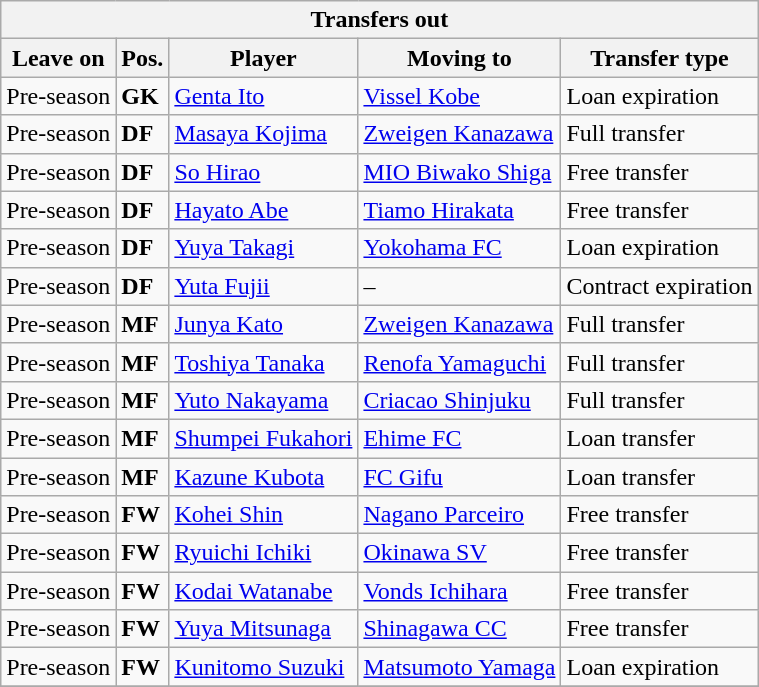<table class="wikitable sortable" style=“text-align:left;>
<tr>
<th colspan="5">Transfers out</th>
</tr>
<tr>
<th>Leave on</th>
<th>Pos.</th>
<th>Player</th>
<th>Moving to</th>
<th>Transfer type</th>
</tr>
<tr>
<td>Pre-season</td>
<td><strong>GK</strong></td>
<td> <a href='#'>Genta Ito</a></td>
<td> <a href='#'>Vissel Kobe</a></td>
<td>Loan expiration</td>
</tr>
<tr>
<td>Pre-season</td>
<td><strong>DF</strong></td>
<td> <a href='#'>Masaya Kojima</a></td>
<td> <a href='#'>Zweigen Kanazawa</a></td>
<td>Full transfer</td>
</tr>
<tr>
<td>Pre-season</td>
<td><strong>DF</strong></td>
<td> <a href='#'>So Hirao</a></td>
<td> <a href='#'>MIO Biwako Shiga</a></td>
<td>Free transfer</td>
</tr>
<tr>
<td>Pre-season</td>
<td><strong>DF</strong></td>
<td> <a href='#'>Hayato Abe</a></td>
<td> <a href='#'>Tiamo Hirakata</a></td>
<td>Free transfer</td>
</tr>
<tr>
<td>Pre-season</td>
<td><strong>DF</strong></td>
<td> <a href='#'>Yuya Takagi</a></td>
<td> <a href='#'>Yokohama FC</a></td>
<td>Loan expiration</td>
</tr>
<tr>
<td>Pre-season</td>
<td><strong>DF</strong></td>
<td> <a href='#'>Yuta Fujii</a></td>
<td>–</td>
<td>Contract expiration</td>
</tr>
<tr>
<td>Pre-season</td>
<td><strong>MF</strong></td>
<td> <a href='#'>Junya Kato</a></td>
<td> <a href='#'>Zweigen Kanazawa</a></td>
<td>Full transfer</td>
</tr>
<tr>
<td>Pre-season</td>
<td><strong>MF</strong></td>
<td> <a href='#'>Toshiya Tanaka</a></td>
<td> <a href='#'>Renofa Yamaguchi</a></td>
<td>Full transfer</td>
</tr>
<tr>
<td>Pre-season</td>
<td><strong>MF</strong></td>
<td> <a href='#'>Yuto Nakayama</a></td>
<td> <a href='#'>Criacao Shinjuku</a></td>
<td>Full transfer</td>
</tr>
<tr>
<td>Pre-season</td>
<td><strong>MF</strong></td>
<td> <a href='#'>Shumpei Fukahori</a></td>
<td> <a href='#'>Ehime FC</a></td>
<td>Loan transfer</td>
</tr>
<tr>
<td>Pre-season</td>
<td><strong>MF</strong></td>
<td> <a href='#'>Kazune Kubota</a></td>
<td> <a href='#'>FC Gifu</a></td>
<td>Loan transfer</td>
</tr>
<tr>
<td>Pre-season</td>
<td><strong>FW</strong></td>
<td> <a href='#'>Kohei Shin</a></td>
<td> <a href='#'>Nagano Parceiro</a></td>
<td>Free transfer</td>
</tr>
<tr>
<td>Pre-season</td>
<td><strong>FW</strong></td>
<td> <a href='#'>Ryuichi Ichiki</a></td>
<td> <a href='#'>Okinawa SV</a></td>
<td>Free transfer</td>
</tr>
<tr>
<td>Pre-season</td>
<td><strong>FW</strong></td>
<td> <a href='#'>Kodai Watanabe</a></td>
<td> <a href='#'>Vonds Ichihara</a></td>
<td>Free transfer</td>
</tr>
<tr>
<td>Pre-season</td>
<td><strong>FW</strong></td>
<td> <a href='#'>Yuya Mitsunaga</a></td>
<td> <a href='#'>Shinagawa CC</a></td>
<td>Free transfer</td>
</tr>
<tr>
<td>Pre-season</td>
<td><strong>FW</strong></td>
<td> <a href='#'>Kunitomo Suzuki</a></td>
<td> <a href='#'>Matsumoto Yamaga</a></td>
<td>Loan expiration</td>
</tr>
<tr>
</tr>
</table>
